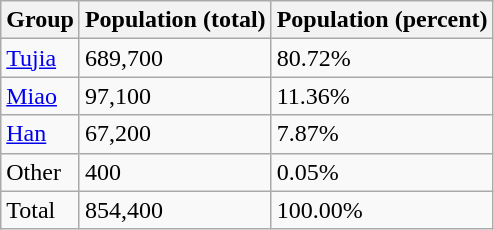<table class="wikitable">
<tr>
<th>Group</th>
<th>Population (total)</th>
<th>Population (percent)</th>
</tr>
<tr>
<td><a href='#'>Tujia</a></td>
<td>689,700</td>
<td>80.72%</td>
</tr>
<tr>
<td><a href='#'>Miao</a></td>
<td>97,100</td>
<td>11.36%</td>
</tr>
<tr>
<td><a href='#'>Han</a></td>
<td>67,200</td>
<td>7.87%</td>
</tr>
<tr>
<td>Other</td>
<td>400</td>
<td>0.05%</td>
</tr>
<tr>
<td>Total</td>
<td>854,400</td>
<td>100.00%</td>
</tr>
</table>
